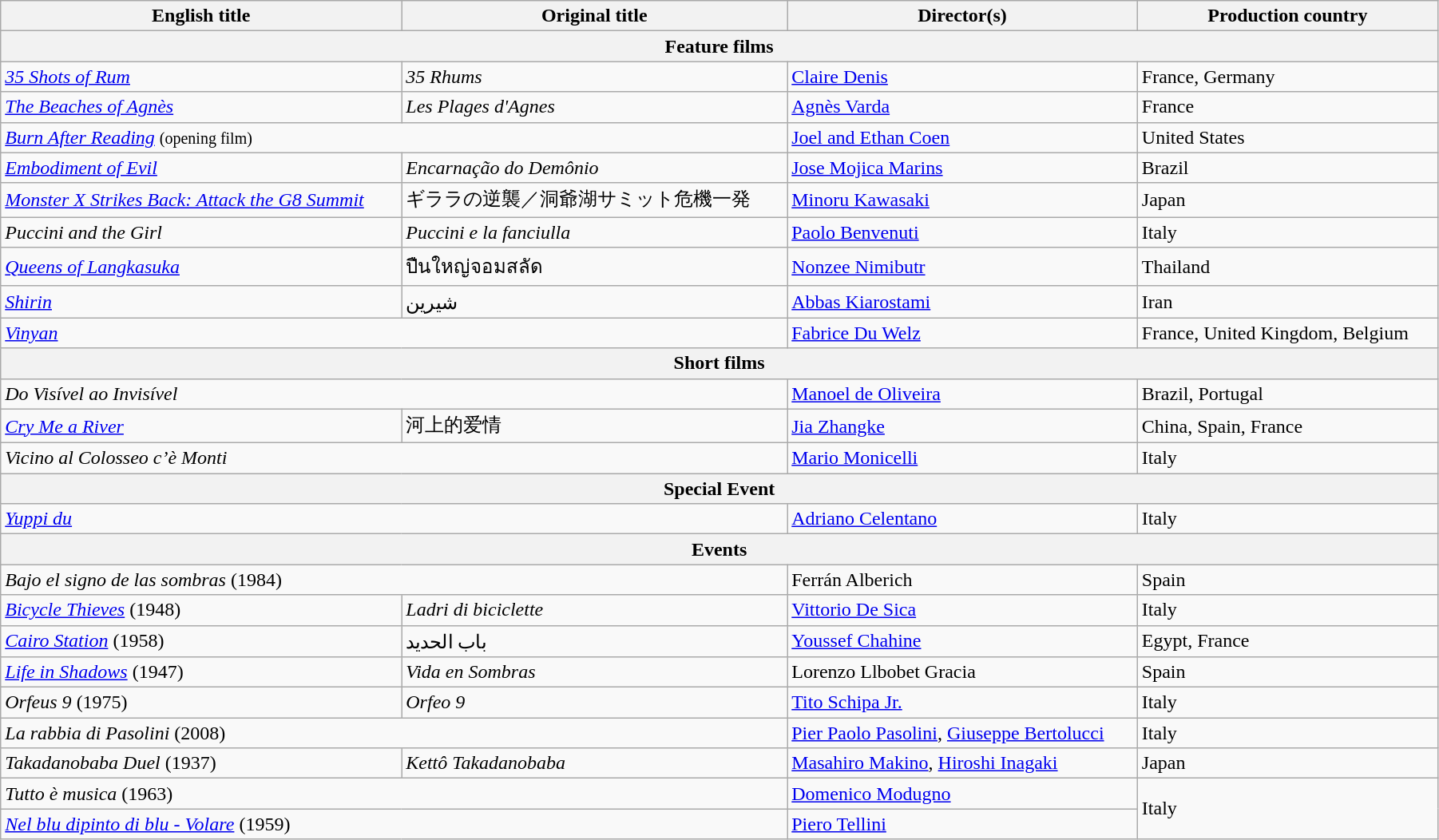<table class="wikitable" style="width:95%; margin-bottom:0px">
<tr>
<th>English title</th>
<th>Original title</th>
<th>Director(s)</th>
<th>Production country</th>
</tr>
<tr>
<th colspan=4>Feature films</th>
</tr>
<tr>
<td><em><a href='#'>35 Shots of Rum</a></em></td>
<td><em>35 Rhums</em></td>
<td data-sort-value="Denis"><a href='#'>Claire Denis</a></td>
<td>France, Germany</td>
</tr>
<tr>
<td data-sort-value="Beaches"><em><a href='#'>The Beaches of Agnès</a></em></td>
<td data-sort-value="Plages"><em>Les Plages d'Agnes</em></td>
<td data-sort-value="Varda"><a href='#'>Agnès Varda</a></td>
<td>France</td>
</tr>
<tr>
<td colspan="2"><em><a href='#'>Burn After Reading</a></em> <small>(opening film)</small></td>
<td data-sort-value="Coen"><a href='#'>Joel and Ethan Coen</a></td>
<td>United States</td>
</tr>
<tr>
<td><em><a href='#'>Embodiment of Evil</a></em></td>
<td><em>Encarnação do Demônio</em></td>
<td data-sort-value="Marins"><a href='#'>Jose Mojica Marins</a></td>
<td>Brazil</td>
</tr>
<tr>
<td><em><a href='#'>Monster X Strikes Back: Attack the G8 Summit</a></em></td>
<td>ギララの逆襲／洞爺湖サミット危機一発</td>
<td data-sort-value="Kawasaki"><a href='#'>Minoru Kawasaki</a></td>
<td>Japan</td>
</tr>
<tr>
<td><em>Puccini and the Girl</em></td>
<td><em>Puccini e la fanciulla</em></td>
<td data-sort-value="Benvenuti"><a href='#'>Paolo Benvenuti</a></td>
<td>Italy</td>
</tr>
<tr>
<td><em><a href='#'>Queens of Langkasuka</a></em></td>
<td>ปืนใหญ่จอมสลัด</td>
<td data-sort-value="Nimibutr"><a href='#'>Nonzee Nimibutr</a></td>
<td>Thailand</td>
</tr>
<tr>
<td><em><a href='#'>Shirin</a></em></td>
<td>شیرین</td>
<td data-sort-value="Kiarostami"><a href='#'>Abbas Kiarostami</a></td>
<td>Iran</td>
</tr>
<tr>
<td colspan=2><em><a href='#'>Vinyan</a></em></td>
<td data-sort-value="Du Welz"><a href='#'>Fabrice Du Welz</a></td>
<td>France, United Kingdom, Belgium</td>
</tr>
<tr>
<th colspan="4">Short films</th>
</tr>
<tr>
<td colspan="2"><em>Do Visível ao Invisível</em></td>
<td><a href='#'>Manoel de Oliveira</a></td>
<td>Brazil, Portugal</td>
</tr>
<tr>
<td><em><a href='#'>Cry Me a River</a></em></td>
<td>河上的爱情</td>
<td><a href='#'>Jia Zhangke</a></td>
<td>China, Spain, France</td>
</tr>
<tr>
<td colspan="2"><em>Vicino al Colosseo c’è Monti</em></td>
<td><a href='#'>Mario Monicelli</a></td>
<td>Italy</td>
</tr>
<tr>
<th colspan="4">Special Event</th>
</tr>
<tr>
<td colspan="2"><em><a href='#'>Yuppi du</a></em></td>
<td><a href='#'>Adriano Celentano</a></td>
<td>Italy</td>
</tr>
<tr>
<th colspan="4">Events</th>
</tr>
<tr>
<td colspan="2"><em>Bajo el signo de las sombras</em> (1984)</td>
<td>Ferrán Alberich</td>
<td>Spain</td>
</tr>
<tr>
<td><em><a href='#'>Bicycle Thieves</a></em> (1948)</td>
<td><em>Ladri di biciclette</em></td>
<td><a href='#'>Vittorio De Sica</a></td>
<td>Italy</td>
</tr>
<tr>
<td><em><a href='#'>Cairo Station</a></em> (1958)</td>
<td>باب الحديد</td>
<td><a href='#'>Youssef Chahine</a></td>
<td>Egypt, France</td>
</tr>
<tr>
<td><em><a href='#'>Life in Shadows</a></em> (1947)</td>
<td><em>Vida en Sombras</em></td>
<td>Lorenzo Llbobet Gracia</td>
<td>Spain</td>
</tr>
<tr>
<td><em>Orfeus 9</em> (1975)</td>
<td><em>Orfeo 9</em></td>
<td><a href='#'>Tito Schipa Jr.</a></td>
<td>Italy</td>
</tr>
<tr>
<td colspan="2"><em>La rabbia di Pasolini</em> (2008)</td>
<td><a href='#'>Pier Paolo Pasolini</a>, <a href='#'>Giuseppe Bertolucci</a></td>
<td>Italy</td>
</tr>
<tr>
<td><em>Takadanobaba Duel</em> (1937)</td>
<td><em>Kettô Takadanobaba</em></td>
<td><a href='#'>Masahiro Makino</a>, <a href='#'>Hiroshi Inagaki</a></td>
<td>Japan</td>
</tr>
<tr>
<td colspan="2"><em>Tutto è musica</em> (1963)</td>
<td><a href='#'>Domenico Modugno</a></td>
<td rowspan="2">Italy</td>
</tr>
<tr>
<td colspan="2"><em><a href='#'>Nel blu dipinto di blu - Volare</a></em> (1959)</td>
<td><a href='#'>Piero Tellini</a></td>
</tr>
</table>
